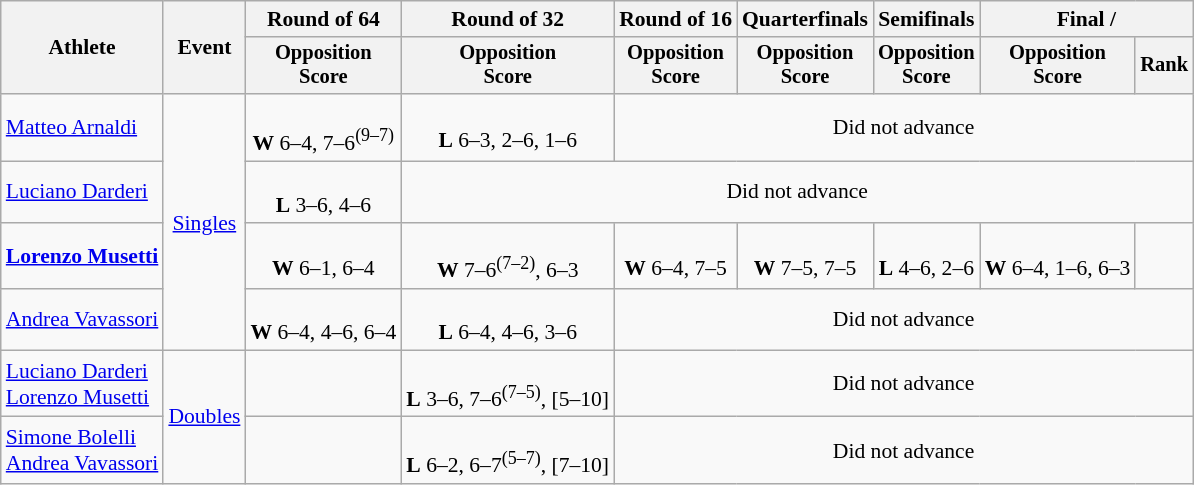<table class=wikitable style="font-size:90%">
<tr>
<th rowspan="2">Athlete</th>
<th rowspan="2">Event</th>
<th>Round of 64</th>
<th>Round of 32</th>
<th>Round of 16</th>
<th>Quarterfinals</th>
<th>Semifinals</th>
<th colspan=2>Final / </th>
</tr>
<tr style="font-size:95%">
<th>Opposition<br>Score</th>
<th>Opposition<br>Score</th>
<th>Opposition<br>Score</th>
<th>Opposition<br>Score</th>
<th>Opposition<br>Score</th>
<th>Opposition<br>Score</th>
<th>Rank</th>
</tr>
<tr align="center">
<td align="left"><a href='#'>Matteo Arnaldi</a></td>
<td rowspan="4"><a href='#'>Singles</a></td>
<td><br><strong>W</strong> 6–4, 7–6<sup>(9–7)</sup></td>
<td><br><strong>L</strong> 6–3, 2–6, 1–6</td>
<td colspan=5>Did not advance</td>
</tr>
<tr align="center">
<td align="left"><a href='#'>Luciano Darderi</a></td>
<td><br><strong>L</strong> 3–6, 4–6</td>
<td colspan=6>Did not advance</td>
</tr>
<tr align="center">
<td align="left"><strong><a href='#'>Lorenzo Musetti</a></strong></td>
<td><br><strong>W</strong> 6–1, 6–4</td>
<td><br><strong>W</strong> 7–6<sup>(7–2)</sup>, 6–3</td>
<td><br><strong>W</strong> 6–4, 7–5</td>
<td><br><strong>W</strong> 7–5, 7–5</td>
<td><br><strong>L</strong> 4–6, 2–6</td>
<td><br><strong>W</strong> 6–4, 1–6, 6–3</td>
<td></td>
</tr>
<tr align="center">
<td align="left"><a href='#'>Andrea Vavassori</a></td>
<td><br><strong>W</strong> 6–4, 4–6, 6–4</td>
<td><br><strong>L</strong> 6–4, 4–6, 3–6</td>
<td colspan=5>Did not advance</td>
</tr>
<tr align=center>
<td align=left><a href='#'>Luciano Darderi</a><br><a href='#'>Lorenzo Musetti</a></td>
<td align=left rowspan="2"><a href='#'>Doubles</a></td>
<td></td>
<td><br><strong>L</strong> 3–6, 7–6<sup>(7–5)</sup>, [5–10]</td>
<td colspan=5>Did not advance</td>
</tr>
<tr align=center>
<td align=left><a href='#'>Simone Bolelli</a><br><a href='#'>Andrea Vavassori</a></td>
<td></td>
<td><br><strong>L</strong> 6–2, 6–7<sup>(5–7)</sup>, [7–10]</td>
<td colspan=5>Did not advance</td>
</tr>
</table>
